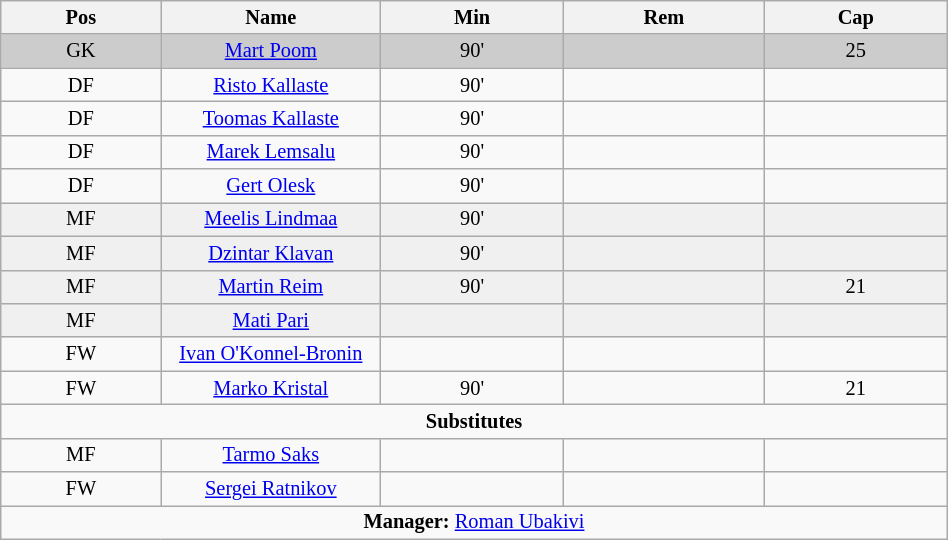<table class="wikitable collapsible collapsed" align="center" style="font-size:85%; text-align:center;" width="50%">
<tr>
<th>Pos</th>
<th width=140>Name</th>
<th>Min</th>
<th>Rem</th>
<th>Cap</th>
</tr>
<tr bgcolor="cccccc">
<td>GK</td>
<td><a href='#'>Mart Poom</a></td>
<td>90'</td>
<td></td>
<td>25</td>
</tr>
<tr>
<td>DF</td>
<td><a href='#'>Risto Kallaste</a></td>
<td>90'</td>
<td></td>
<td></td>
</tr>
<tr>
<td>DF</td>
<td><a href='#'>Toomas Kallaste</a></td>
<td>90'</td>
<td></td>
<td></td>
</tr>
<tr>
<td>DF</td>
<td><a href='#'>Marek Lemsalu</a></td>
<td>90'</td>
<td></td>
<td></td>
</tr>
<tr>
<td>DF</td>
<td><a href='#'>Gert Olesk</a></td>
<td>90'</td>
<td></td>
<td></td>
</tr>
<tr bgcolor="#F0F0F0">
<td>MF</td>
<td><a href='#'>Meelis Lindmaa</a></td>
<td>90'</td>
<td></td>
<td></td>
</tr>
<tr bgcolor="#F0F0F0">
<td>MF</td>
<td><a href='#'>Dzintar Klavan</a></td>
<td>90'</td>
<td></td>
<td></td>
</tr>
<tr bgcolor="#F0F0F0">
<td>MF</td>
<td><a href='#'>Martin Reim</a></td>
<td>90'</td>
<td></td>
<td>21</td>
</tr>
<tr bgcolor="#F0F0F0">
<td>MF</td>
<td><a href='#'>Mati Pari</a></td>
<td></td>
<td></td>
<td></td>
</tr>
<tr>
<td>FW</td>
<td><a href='#'>Ivan O'Konnel-Bronin</a></td>
<td></td>
<td></td>
<td></td>
</tr>
<tr>
<td>FW</td>
<td><a href='#'>Marko Kristal</a></td>
<td>90'</td>
<td></td>
<td>21</td>
</tr>
<tr>
<td colspan=5 align=center><strong>Substitutes</strong></td>
</tr>
<tr>
<td>MF</td>
<td><a href='#'>Tarmo Saks</a></td>
<td></td>
<td></td>
<td></td>
</tr>
<tr>
<td>FW</td>
<td><a href='#'>Sergei Ratnikov</a></td>
<td></td>
<td></td>
<td></td>
</tr>
<tr>
<td colspan=5 align=center><strong>Manager:</strong>  <a href='#'>Roman Ubakivi</a></td>
</tr>
</table>
